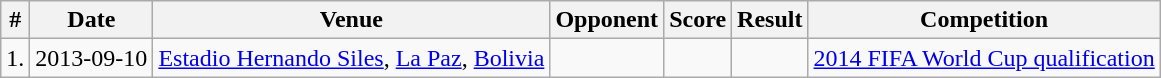<table class="wikitable">
<tr>
<th>#</th>
<th>Date</th>
<th>Venue</th>
<th>Opponent</th>
<th>Score</th>
<th>Result</th>
<th>Competition</th>
</tr>
<tr>
<td>1.</td>
<td>2013-09-10</td>
<td><a href='#'>Estadio Hernando Siles</a>, <a href='#'>La Paz</a>, <a href='#'>Bolivia</a></td>
<td></td>
<td></td>
<td></td>
<td><a href='#'>2014 FIFA World Cup qualification</a></td>
</tr>
</table>
